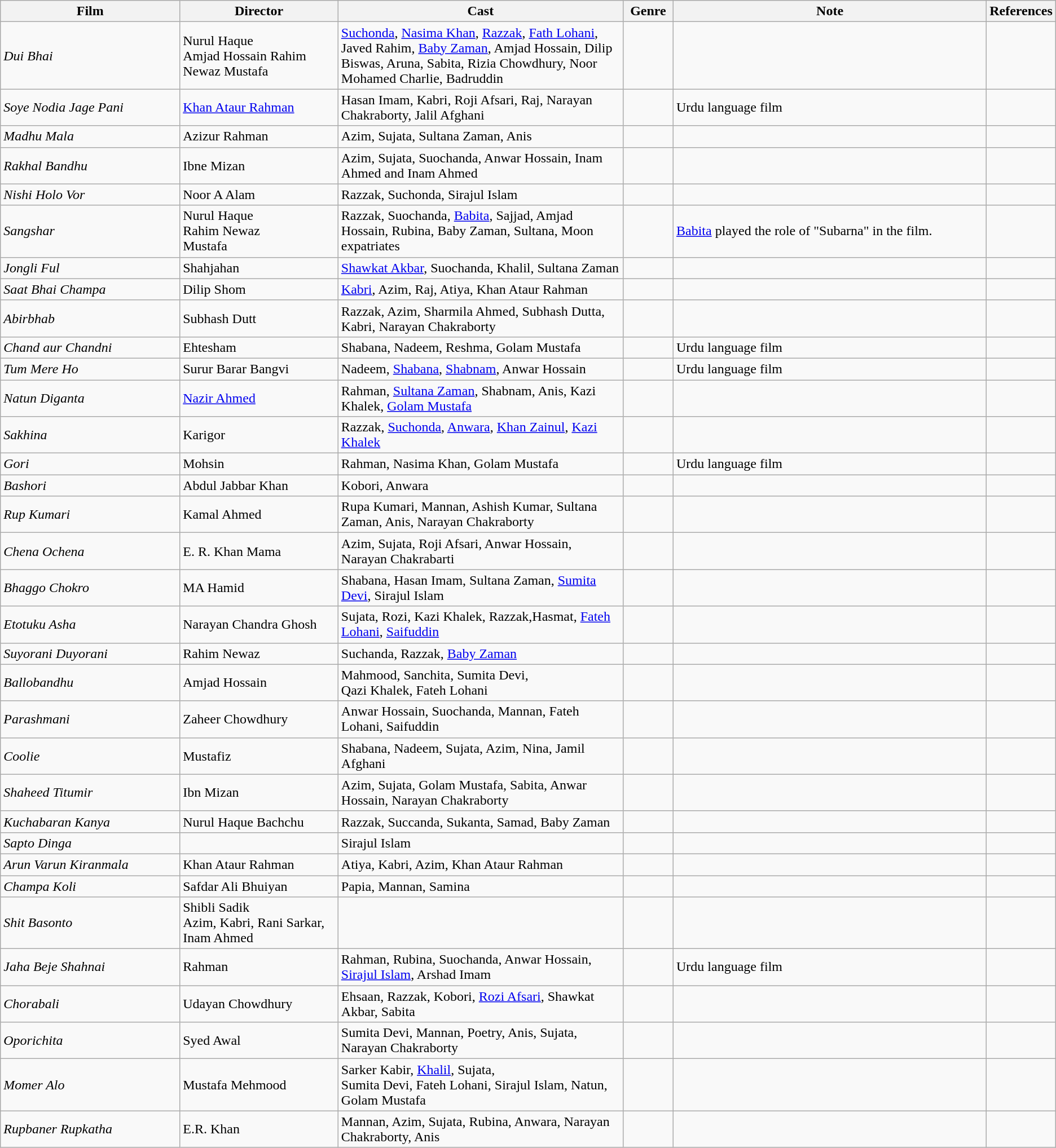<table class="wikitable sortable">
<tr>
<th style="width:17%;">Film</th>
<th style="width:15%;">Director</th>
<th style="width:27%;">Cast</th>
<th>Genre</th>
<th>Note</th>
<th style="width:2%;">References</th>
</tr>
<tr>
<td><em>Dui Bhai</em></td>
<td>Nurul Haque<br>Amjad Hossain
Rahim Newaz
Mustafa</td>
<td><a href='#'>Suchonda</a>, <a href='#'>Nasima Khan</a>, <a href='#'>Razzak</a>, <a href='#'>Fath Lohani</a>, Javed Rahim, <a href='#'>Baby Zaman</a>, Amjad Hossain, Dilip Biswas, Aruna, Sabita, Rizia Chowdhury, Noor Mohamed Charlie, Badruddin</td>
<td></td>
<td></td>
<td></td>
</tr>
<tr>
<td><em>Soye Nodia Jage Pani</em></td>
<td><a href='#'>Khan Ataur Rahman</a></td>
<td>Hasan Imam, Kabri, Roji Afsari, Raj, Narayan Chakraborty, Jalil Afghani</td>
<td></td>
<td>Urdu language film</td>
<td></td>
</tr>
<tr>
<td><em> Madhu Mala </em></td>
<td>Azizur Rahman</td>
<td>Azim, Sujata, Sultana Zaman, Anis</td>
<td></td>
<td></td>
<td></td>
</tr>
<tr>
<td><em> Rakhal Bandhu</em></td>
<td>Ibne Mizan</td>
<td>Azim, Sujata, Suochanda, Anwar Hossain, Inam Ahmed and Inam Ahmed</td>
<td></td>
<td></td>
<td></td>
</tr>
<tr>
<td><em>Nishi Holo Vor</em></td>
<td>Noor A Alam</td>
<td>Razzak, Suchonda, Sirajul Islam</td>
<td></td>
<td></td>
<td></td>
</tr>
<tr>
<td><em>Sangshar</em></td>
<td>Nurul Haque<br>Rahim Newaz<br>Mustafa</td>
<td>Razzak, Suochanda, <a href='#'>Babita</a>, Sajjad, Amjad Hossain, Rubina, Baby Zaman, Sultana, Moon expatriates</td>
<td></td>
<td><a href='#'>Babita</a> played the role of "Subarna" in the film.</td>
<td></td>
</tr>
<tr>
<td><em>Jongli Ful</em></td>
<td>Shahjahan</td>
<td><a href='#'>Shawkat Akbar</a>, Suochanda, Khalil, Sultana Zaman</td>
<td></td>
<td></td>
<td></td>
</tr>
<tr>
<td><em>Saat Bhai Champa </em></td>
<td>Dilip Shom</td>
<td><a href='#'>Kabri</a>, Azim, Raj, Atiya, Khan Ataur Rahman</td>
<td></td>
<td></td>
<td></td>
</tr>
<tr>
<td><em>Abirbhab</em></td>
<td>Subhash Dutt</td>
<td>Razzak, Azim, Sharmila Ahmed, Subhash Dutta, Kabri, Narayan Chakraborty</td>
<td></td>
<td></td>
<td></td>
</tr>
<tr>
<td><em>Chand aur Chandni</em></td>
<td>Ehtesham</td>
<td>Shabana, Nadeem, Reshma, Golam Mustafa</td>
<td></td>
<td>Urdu language film</td>
<td></td>
</tr>
<tr>
<td><em>Tum Mere Ho</em></td>
<td>Surur Barar Bangvi</td>
<td>Nadeem, <a href='#'>Shabana</a>, <a href='#'>Shabnam</a>, Anwar Hossain</td>
<td></td>
<td>Urdu language film</td>
<td></td>
</tr>
<tr>
<td><em>Natun Diganta</em></td>
<td><a href='#'>Nazir Ahmed</a></td>
<td>Rahman, <a href='#'>Sultana Zaman</a>, Shabnam, Anis, Kazi Khalek, <a href='#'>Golam Mustafa</a></td>
<td></td>
<td></td>
<td></td>
</tr>
<tr>
<td><em>Sakhina</em></td>
<td>Karigor</td>
<td>Razzak, <a href='#'>Suchonda</a>, <a href='#'>Anwara</a>, <a href='#'>Khan Zainul</a>, <a href='#'>Kazi Khalek</a></td>
<td></td>
<td></td>
<td></td>
</tr>
<tr>
<td><em>Gori</em></td>
<td>Mohsin</td>
<td>Rahman, Nasima Khan, Golam Mustafa</td>
<td></td>
<td>Urdu language film</td>
<td></td>
</tr>
<tr>
<td><em>Bashori</em></td>
<td>Abdul Jabbar Khan</td>
<td>Kobori, Anwara</td>
<td></td>
<td></td>
<td></td>
</tr>
<tr>
<td><em>Rup Kumari</em></td>
<td>Kamal Ahmed</td>
<td>Rupa Kumari, Mannan, Ashish Kumar, Sultana Zaman, Anis, Narayan Chakraborty</td>
<td></td>
<td></td>
<td></td>
</tr>
<tr>
<td><em>Chena Ochena</em></td>
<td>E. R. Khan Mama</td>
<td>Azim, Sujata, Roji Afsari, Anwar Hossain, Narayan Chakrabarti</td>
<td></td>
<td></td>
<td></td>
</tr>
<tr>
<td><em>Bhaggo Chokro</em></td>
<td>MA Hamid</td>
<td>Shabana, Hasan Imam, Sultana Zaman, <a href='#'>Sumita Devi</a>, Sirajul Islam</td>
<td></td>
<td></td>
<td></td>
</tr>
<tr>
<td><em>Etotuku Asha</em></td>
<td>Narayan Chandra Ghosh</td>
<td>Sujata, Rozi, Kazi Khalek, Razzak,Hasmat, <a href='#'>Fateh Lohani</a>, <a href='#'>Saifuddin</a></td>
<td></td>
<td></td>
<td></td>
</tr>
<tr>
<td><em>Suyorani Duyorani</em></td>
<td>Rahim Newaz</td>
<td>Suchanda, Razzak, <a href='#'>Baby Zaman</a></td>
<td></td>
<td></td>
<td></td>
</tr>
<tr>
<td><em>Ballobandhu</em></td>
<td>Amjad Hossain</td>
<td>Mahmood, Sanchita, Sumita Devi,<br>Qazi Khalek, Fateh Lohani</td>
<td></td>
<td></td>
<td></td>
</tr>
<tr>
<td><em> Parashmani </em></td>
<td>Zaheer Chowdhury</td>
<td>Anwar Hossain, Suochanda, Mannan, Fateh Lohani, Saifuddin</td>
<td></td>
<td></td>
<td></td>
</tr>
<tr>
<td><em>Coolie</em></td>
<td>Mustafiz</td>
<td>Shabana, Nadeem, Sujata, Azim, Nina, Jamil Afghani</td>
<td></td>
<td></td>
<td></td>
</tr>
<tr>
<td><em> Shaheed Titumir </em></td>
<td>Ibn Mizan</td>
<td>Azim, Sujata, Golam Mustafa, Sabita, Anwar Hossain, Narayan Chakraborty</td>
<td></td>
<td></td>
<td></td>
</tr>
<tr>
<td><em> Kuchabaran Kanya</em></td>
<td>Nurul Haque Bachchu</td>
<td>Razzak, Succanda, Sukanta, Samad, Baby Zaman</td>
<td></td>
<td></td>
<td></td>
</tr>
<tr>
<td><em>Sapto Dinga</em></td>
<td></td>
<td>Sirajul Islam</td>
<td></td>
<td></td>
<td></td>
</tr>
<tr>
<td><em> Arun Varun Kiranmala </em></td>
<td>Khan Ataur Rahman</td>
<td>Atiya, Kabri, Azim, Khan Ataur Rahman</td>
<td></td>
<td></td>
<td></td>
</tr>
<tr>
<td><em> Champa Koli </em></td>
<td>Safdar Ali Bhuiyan</td>
<td>Papia, Mannan, Samina</td>
<td></td>
<td></td>
<td></td>
</tr>
<tr>
<td><em>Shit Basonto</em></td>
<td>Shibli Sadik<br>Azim, Kabri, Rani Sarkar, Inam Ahmed</td>
<td></td>
<td></td>
<td></td>
<td></td>
</tr>
<tr>
<td><em>Jaha Beje Shahnai</em></td>
<td>Rahman</td>
<td>Rahman, Rubina, Suochanda, Anwar Hossain, <a href='#'>Sirajul Islam</a>, Arshad Imam</td>
<td></td>
<td>Urdu language film</td>
<td></td>
</tr>
<tr>
<td><em>Chorabali</em></td>
<td>Udayan Chowdhury</td>
<td>Ehsaan, Razzak, Kobori, <a href='#'>Rozi Afsari</a>, Shawkat Akbar, Sabita</td>
<td></td>
<td></td>
<td></td>
</tr>
<tr>
<td><em>Oporichita</em></td>
<td>Syed Awal</td>
<td>Sumita Devi, Mannan, Poetry, Anis, Sujata, Narayan Chakraborty</td>
<td></td>
<td></td>
<td></td>
</tr>
<tr>
<td><em>Momer Alo</em></td>
<td>Mustafa Mehmood</td>
<td>Sarker Kabir, <a href='#'>Khalil</a>, Sujata,<br>Sumita Devi, Fateh Lohani, Sirajul Islam, Natun, Golam Mustafa</td>
<td></td>
<td></td>
<td></td>
</tr>
<tr>
<td><em>Rupbaner Rupkatha</em></td>
<td>E.R. Khan</td>
<td>Mannan, Azim, Sujata, Rubina, Anwara, Narayan Chakraborty, Anis</td>
<td></td>
<td></td>
<td></td>
</tr>
</table>
